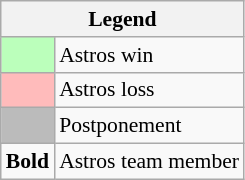<table class="wikitable" style="font-size:90%">
<tr>
<th colspan="2">Legend</th>
</tr>
<tr>
<td style="background:#bfb;"> </td>
<td>Astros win</td>
</tr>
<tr>
<td style="background:#fbb;"> </td>
<td>Astros loss</td>
</tr>
<tr>
<td style="background:#bbb;"> </td>
<td>Postponement</td>
</tr>
<tr>
<td><strong>Bold</strong></td>
<td>Astros team member</td>
</tr>
</table>
